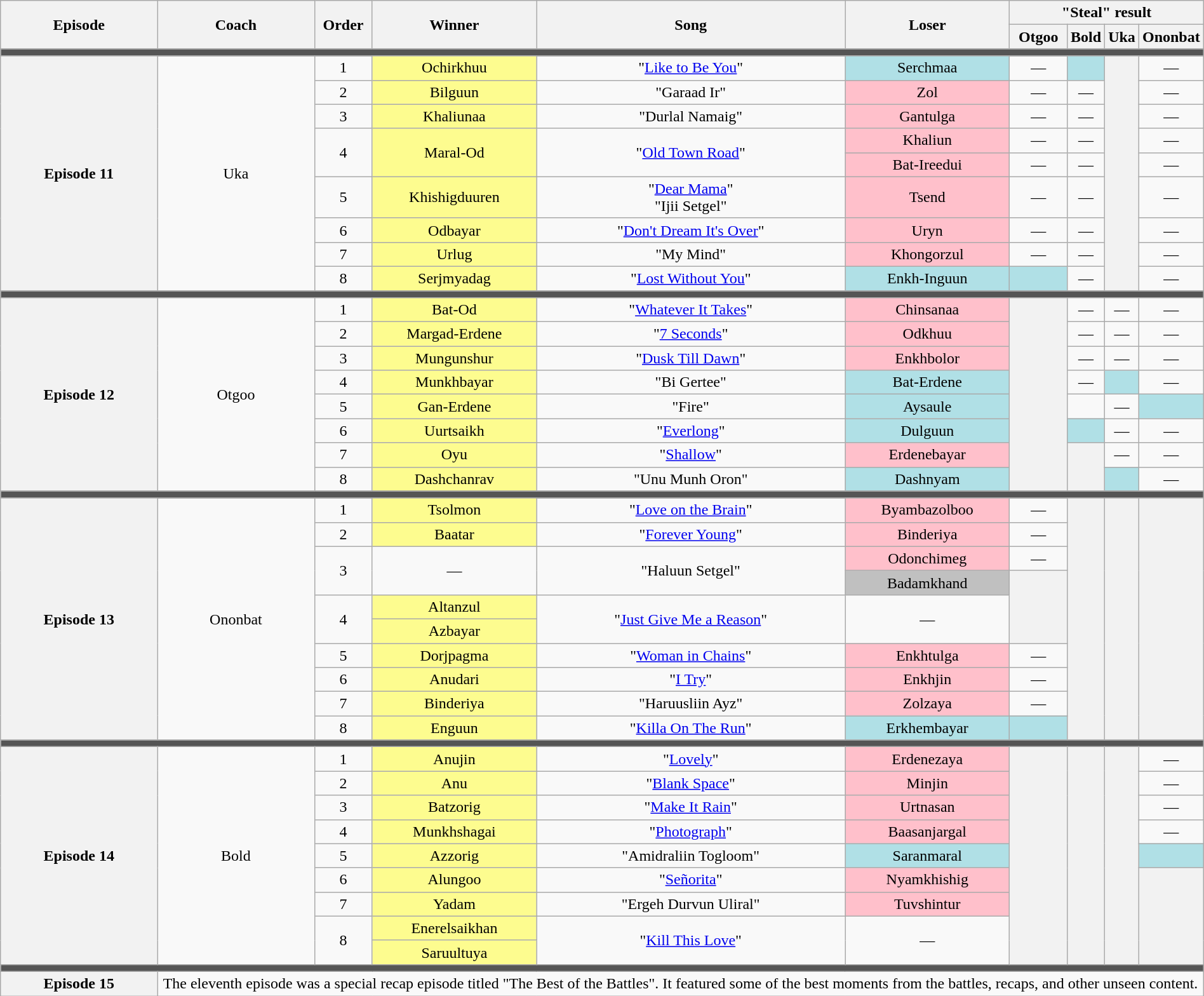<table class="wikitable" style="text-align: center; width:100%;">
<tr>
<th rowspan="2" style="width:15%;">Episode</th>
<th rowspan="2" style="width:15%;">Coach</th>
<th rowspan="2" style="width:05%;">Order</th>
<th rowspan="2" style="width:15%;">Winner</th>
<th rowspan="2" style="width:30%;">Song</th>
<th rowspan="2" style="width:15%;">Loser</th>
<th colspan="4" style="width:20%;">"Steal" result</th>
</tr>
<tr>
<th style="width:05%;">Otgoo</th>
<th style="width:05%;">Bold</th>
<th style="width:05%;">Uka</th>
<th style="width:05%;">Ononbat</th>
</tr>
<tr>
<td colspan="10" style="background:#555;"></td>
</tr>
<tr>
<th rowspan="9">Episode 11<br><small></small></th>
<td rowspan="9">Uka</td>
<td>1</td>
<td style="background:#FDFC8F;">Ochirkhuu</td>
<td>"<a href='#'>Like to Be You</a>"</td>
<td bgcolor="#b0e0e6">Serchmaa</td>
<td —>—</td>
<td bgcolor="#b0e0e6"><strong></strong></td>
<th rowspan="9"><small></small></th>
<td>—</td>
</tr>
<tr>
<td>2</td>
<td style="background:#FDFC8F;">Bilguun</td>
<td>"Garaad Ir"</td>
<td bgcolor="pink">Zol</td>
<td>—</td>
<td —>—</td>
<td>—</td>
</tr>
<tr>
<td>3</td>
<td style="background:#FDFC8F;">Khaliunaa</td>
<td>"Durlal Namaig"</td>
<td bgcolor="pink">Gantulga</td>
<td>—</td>
<td>—</td>
<td>—</td>
</tr>
<tr>
<td rowspan="2">4</td>
<td rowspan="2" style="background:#FDFC8F;">Maral-Od</td>
<td rowspan="2">"<a href='#'>Old Town Road</a>"</td>
<td bgcolor="pink">Khaliun</td>
<td>—</td>
<td>—</td>
<td>—</td>
</tr>
<tr>
<td bgcolor="pink">Bat-Ireedui</td>
<td>—</td>
<td>—</td>
<td>—</td>
</tr>
<tr>
<td>5</td>
<td style="background:#FDFC8F;">Khishigduuren</td>
<td>"<a href='#'>Dear Mama</a>"<br>"Ijii Setgel"</td>
<td bgcolor="pink">Tsend</td>
<td —>—</td>
<td>—</td>
<td>—</td>
</tr>
<tr>
<td>6</td>
<td style="background:#FDFC8F;">Odbayar</td>
<td>"<a href='#'>Don't Dream It's Over</a>"</td>
<td bgcolor="pink">Uryn</td>
<td>—</td>
<td>—</td>
<td>—</td>
</tr>
<tr>
<td>7</td>
<td style="background:#FDFC8F;">Urlug</td>
<td>"My Mind"</td>
<td bgcolor="pink">Khongorzul</td>
<td>—</td>
<td>—</td>
<td>—</td>
</tr>
<tr>
<td>8</td>
<td style="background:#FDFC8F;">Serjmyadag</td>
<td>"<a href='#'>Lost Without You</a>"</td>
<td bgcolor="#b0e0e6">Enkh-Inguun</td>
<td bgcolor="#b0e0e6"><strong></strong></td>
<td>—</td>
<td>—</td>
</tr>
<tr>
<td colspan="10" style="background:#555;"></td>
</tr>
<tr>
<th rowspan="8">Episode 12<br><small></small></th>
<td rowspan="8">Otgoo</td>
<td>1</td>
<td style="background:#FDFC8F;">Bat-Od</td>
<td>"<a href='#'>Whatever It Takes</a>"</td>
<td bgcolor="pink">Chinsanaa</td>
<th rowspan="8"><small></small></th>
<td —>—</td>
<td>—</td>
<td>—</td>
</tr>
<tr>
<td>2</td>
<td style="background:#FDFC8F;">Margad-Erdene</td>
<td>"<a href='#'>7 Seconds</a>"</td>
<td bgcolor="pink">Odkhuu</td>
<td>—</td>
<td>—</td>
<td>—</td>
</tr>
<tr>
<td>3</td>
<td style="background:#FDFC8F;">Mungunshur</td>
<td>"<a href='#'>Dusk Till Dawn</a>"</td>
<td bgcolor="pink">Enkhbolor</td>
<td>—</td>
<td —>—</td>
<td>—</td>
</tr>
<tr>
<td>4</td>
<td style="background:#FDFC8F;">Munkhbayar</td>
<td>"Bi Gertee"</td>
<td bgcolor="#b0e0e6">Bat-Erdene</td>
<td>—</td>
<td bgcolor="#b0e0e6"><strong></strong></td>
<td>—</td>
</tr>
<tr>
<td>5</td>
<td style="background:#FDFC8F;">Gan-Erdene</td>
<td>"Fire"</td>
<td bgcolor="#b0e0e6">Aysaule</td>
<td><strong></strong></td>
<td>—</td>
<td bgcolor="#b0e0e6"><strong></strong></td>
</tr>
<tr>
<td>6</td>
<td style="background:#FDFC8F;">Uurtsaikh</td>
<td>"<a href='#'>Everlong</a>"</td>
<td bgcolor="#b0e0e6">Dulguun</td>
<td bgcolor="#b0e0e6"><strong></strong></td>
<td>—</td>
<td>—</td>
</tr>
<tr>
<td>7</td>
<td style="background:#FDFC8F;">Oyu</td>
<td>"<a href='#'>Shallow</a>"</td>
<td bgcolor="pink">Erdenebayar</td>
<th rowspan="2"><small></small></th>
<td>—</td>
<td>—</td>
</tr>
<tr>
<td>8</td>
<td style="background:#FDFC8F;">Dashchanrav</td>
<td>"Unu Munh Oron"</td>
<td bgcolor="#b0e0e6">Dashnyam</td>
<td bgcolor="#b0e0e6"><strong></strong></td>
<td>—</td>
</tr>
<tr>
<td colspan="10" style="background:#555;"></td>
</tr>
<tr>
<th rowspan="10">Episode 13<br><small></small></th>
<td rowspan="10">Ononbat</td>
<td>1</td>
<td style="background:#FDFC8F;">Tsolmon</td>
<td>"<a href='#'>Love on the Brain</a>"</td>
<td bgcolor="pink">Byambazolboo</td>
<td>—</td>
<th rowspan="10"><small></small></th>
<th rowspan="10"><small></small></th>
<th rowspan="10"><small></small></th>
</tr>
<tr>
<td>2</td>
<td style="background:#FDFC8F;">Baatar</td>
<td>"<a href='#'>Forever Young</a>"</td>
<td bgcolor="pink">Binderiya</td>
<td —>—</td>
</tr>
<tr>
<td rowspan="2">3</td>
<td rowspan="2">—</td>
<td rowspan="2">"Haluun Setgel"</td>
<td bgcolor="pink">Odonchimeg</td>
<td>—</td>
</tr>
<tr>
<td bgcolor="silver">Badamkhand</td>
<th rowspan="3"><small></small></th>
</tr>
<tr>
<td rowspan="2">4</td>
<td style="background:#FDFC8F;">Altanzul</td>
<td rowspan="2">"<a href='#'>Just Give Me a Reason</a>"</td>
<td rowspan="2">—</td>
</tr>
<tr>
<td style="background:#FDFC8F;">Azbayar</td>
</tr>
<tr>
<td>5</td>
<td style="background:#FDFC8F;">Dorjpagma</td>
<td>"<a href='#'>Woman in Chains</a>"</td>
<td bgcolor="pink">Enkhtulga</td>
<td>—</td>
</tr>
<tr>
<td>6</td>
<td style="background:#FDFC8F;">Anudari</td>
<td>"<a href='#'>I Try</a>"</td>
<td bgcolor="pink">Enkhjin</td>
<td —>—</td>
</tr>
<tr>
<td>7</td>
<td style="background:#FDFC8F;">Binderiya</td>
<td>"Haruusliin Ayz"</td>
<td bgcolor="pink">Zolzaya</td>
<td>—</td>
</tr>
<tr>
<td>8</td>
<td style="background:#FDFC8F;">Enguun</td>
<td>"<a href='#'>Killa On The Run</a>"</td>
<td bgcolor="#b0e0e6">Erkhembayar</td>
<td bgcolor="#b0e0e6"><strong></strong></td>
</tr>
<tr>
<td colspan="10" style="background:#555;"></td>
</tr>
<tr>
<th rowspan="9">Episode 14<br><small></small></th>
<td rowspan="9">Bold</td>
<td>1</td>
<td style="background:#FDFC8F;">Anujin</td>
<td>"<a href='#'>Lovely</a>"</td>
<td bgcolor="pink">Erdenezaya</td>
<th rowspan="9" —><small></small></th>
<th rowspan="9"><small></small></th>
<th rowspan="9"><small></small></th>
<td>—</td>
</tr>
<tr>
<td>2</td>
<td style="background:#FDFC8F;">Anu</td>
<td>"<a href='#'>Blank Space</a>"</td>
<td bgcolor="pink">Minjin</td>
<td>—</td>
</tr>
<tr>
<td>3</td>
<td style="background:#FDFC8F;">Batzorig</td>
<td>"<a href='#'>Make It Rain</a>"</td>
<td bgcolor="pink">Urtnasan</td>
<td>—</td>
</tr>
<tr>
<td>4</td>
<td style="background:#FDFC8F;">Munkhshagai</td>
<td>"<a href='#'>Photograph</a>"</td>
<td bgcolor="pink">Baasanjargal</td>
<td>—</td>
</tr>
<tr>
<td>5</td>
<td style="background:#FDFC8F;">Azzorig</td>
<td>"Amidraliin Togloom"</td>
<td bgcolor="#b0e0e6">Saranmaral</td>
<td bgcolor="#b0e0e6"><strong></strong></td>
</tr>
<tr>
<td>6</td>
<td style="background:#FDFC8F;">Alungoo</td>
<td>"<a href='#'>Señorita</a>"</td>
<td bgcolor="pink">Nyamkhishig</td>
<th rowspan="4"><small></small></th>
</tr>
<tr>
<td>7</td>
<td style="background:#FDFC8F;">Yadam</td>
<td>"Ergeh Durvun Uliral"</td>
<td bgcolor="pink">Tuvshintur</td>
</tr>
<tr>
<td rowspan="2">8</td>
<td style="background:#FDFC8F;">Enerelsaikhan</td>
<td rowspan="2">"<a href='#'>Kill This Love</a>"</td>
<td rowspan="2">—</td>
</tr>
<tr>
<td style="background:#FDFC8F;">Saruultuya</td>
</tr>
<tr>
<td colspan="10" style="background:#555;"></td>
</tr>
<tr>
<th>Episode 15<br><small></small></th>
<td colspan="9">The eleventh episode was a special recap episode titled "The Best of the Battles". It featured some of the best moments from the battles, recaps, and other unseen content.</td>
</tr>
</table>
